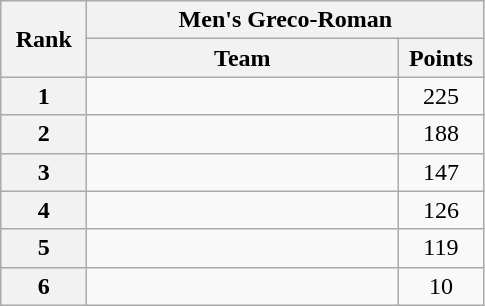<table class="wikitable" style="text-align:center;">
<tr>
<th rowspan="2" width="50">Rank</th>
<th colspan="2">Men's Greco-Roman</th>
</tr>
<tr>
<th width="200">Team</th>
<th width="50">Points</th>
</tr>
<tr>
<th>1</th>
<td align="left"></td>
<td>225</td>
</tr>
<tr>
<th>2</th>
<td align="left"></td>
<td>188</td>
</tr>
<tr>
<th>3</th>
<td align="left"></td>
<td>147</td>
</tr>
<tr>
<th>4</th>
<td align="left"></td>
<td>126</td>
</tr>
<tr>
<th>5</th>
<td align="left"></td>
<td>119</td>
</tr>
<tr>
<th>6</th>
<td align="left"></td>
<td>10</td>
</tr>
</table>
